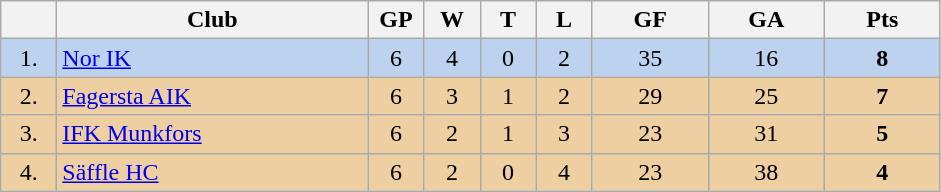<table class="wikitable">
<tr>
<th width="30"></th>
<th width="200">Club</th>
<th width="30">GP</th>
<th width="30">W</th>
<th width="30">T</th>
<th width="30">L</th>
<th width="70">GF</th>
<th width="70">GA</th>
<th width="70">Pts</th>
</tr>
<tr bgcolor="#BCD2EE" align="center">
<td>1.</td>
<td align="left"><a href='#'>Nor IK</a></td>
<td>6</td>
<td>4</td>
<td>0</td>
<td>2</td>
<td>35</td>
<td>16</td>
<td><strong>8</strong></td>
</tr>
<tr bgcolor="#EECFA1" align="center">
<td>2.</td>
<td align="left"><a href='#'>Fagersta AIK</a></td>
<td>6</td>
<td>3</td>
<td>1</td>
<td>2</td>
<td>29</td>
<td>25</td>
<td><strong>7</strong></td>
</tr>
<tr bgcolor="#EECFA1" align="center">
<td>3.</td>
<td align="left"><a href='#'>IFK Munkfors</a></td>
<td>6</td>
<td>2</td>
<td>1</td>
<td>3</td>
<td>23</td>
<td>31</td>
<td><strong>5</strong></td>
</tr>
<tr bgcolor="#EECFA1" align="center">
<td>4.</td>
<td align="left"><a href='#'>Säffle HC</a></td>
<td>6</td>
<td>2</td>
<td>0</td>
<td>4</td>
<td>23</td>
<td>38</td>
<td><strong>4</strong></td>
</tr>
</table>
